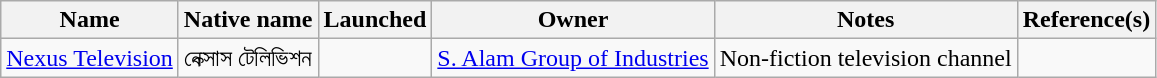<table class="wikitable sortable">
<tr>
<th>Name</th>
<th>Native name</th>
<th>Launched</th>
<th>Owner</th>
<th>Notes</th>
<th>Reference(s)</th>
</tr>
<tr>
<td align="center"><a href='#'>Nexus Television</a></td>
<td>নেক্সাস টেলিভিশন</td>
<td></td>
<td><a href='#'>S. Alam Group of Industries</a></td>
<td>Non-fiction television channel</td>
<td></td>
</tr>
</table>
